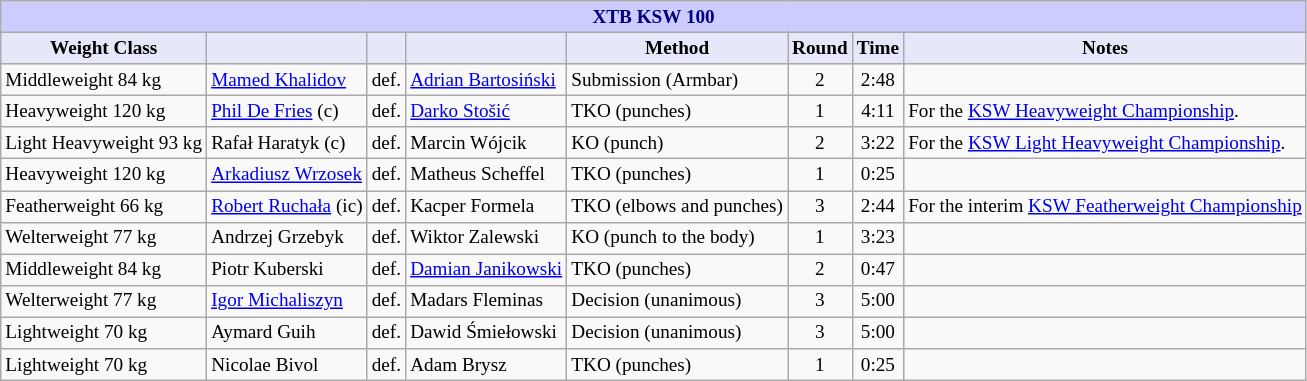<table class="wikitable" style="font-size: 80%;">
<tr>
<th colspan="8" style="background-color: #ccf; color: #000080; text-align: center;"><strong>XTB KSW 100</strong></th>
</tr>
<tr>
<th colspan="1" style="background-color: #E6E8FA; color: #000000; text-align: center;">Weight Class</th>
<th colspan="1" style="background-color: #E6E8FA; color: #000000; text-align: center;"></th>
<th colspan="1" style="background-color: #E6E8FA; color: #000000; text-align: center;"></th>
<th colspan="1" style="background-color: #E6E8FA; color: #000000; text-align: center;"></th>
<th colspan="1" style="background-color: #E6E8FA; color: #000000; text-align: center;">Method</th>
<th colspan="1" style="background-color: #E6E8FA; color: #000000; text-align: center;">Round</th>
<th colspan="1" style="background-color: #E6E8FA; color: #000000; text-align: center;">Time</th>
<th colspan="1" style="background-color: #E6E8FA; color: #000000; text-align: center;">Notes</th>
</tr>
<tr>
<td>Middleweight 84 kg</td>
<td> <a href='#'>Mamed Khalidov</a></td>
<td align=center>def.</td>
<td> <a href='#'>Adrian Bartosiński</a></td>
<td>Submission (Armbar)</td>
<td align=center>2</td>
<td align=center>2:48</td>
<td></td>
</tr>
<tr>
<td>Heavyweight 120 kg</td>
<td> <a href='#'>Phil De Fries</a> (c)</td>
<td align=center>def.</td>
<td> <a href='#'>Darko Stošić</a></td>
<td>TKO (punches)</td>
<td align=center>1</td>
<td align=center>4:11</td>
<td>For the <a href='#'>KSW Heavyweight Championship</a>.</td>
</tr>
<tr>
<td>Light Heavyweight 93 kg</td>
<td> Rafał Haratyk (c)</td>
<td align=center>def.</td>
<td> Marcin Wójcik</td>
<td>KO (punch)</td>
<td align=center>2</td>
<td align=center>3:22</td>
<td>For the <a href='#'>KSW Light Heavyweight Championship</a>.</td>
</tr>
<tr>
<td>Heavyweight 120 kg</td>
<td> <a href='#'>Arkadiusz Wrzosek</a></td>
<td align=center>def.</td>
<td> Matheus Scheffel</td>
<td>TKO (punches)</td>
<td align=center>1</td>
<td align=center>0:25</td>
<td></td>
</tr>
<tr>
<td>Featherweight 66 kg</td>
<td> <a href='#'>Robert Ruchała</a> (ic)</td>
<td align=center>def.</td>
<td> Kacper Formela</td>
<td>TKO (elbows and punches)</td>
<td align=center>3</td>
<td align=center>2:44</td>
<td>For the interim <a href='#'>KSW Featherweight Championship</a></td>
</tr>
<tr>
<td>Welterweight 77 kg</td>
<td> Andrzej Grzebyk</td>
<td align=center>def.</td>
<td> Wiktor Zalewski</td>
<td>KO (punch to the body)</td>
<td align=center>1</td>
<td align=center>3:23</td>
<td></td>
</tr>
<tr>
<td>Middleweight 84 kg</td>
<td> Piotr Kuberski</td>
<td align=center>def.</td>
<td> <a href='#'>Damian Janikowski</a></td>
<td>TKO (punches)</td>
<td align=center>2</td>
<td align=center>0:47</td>
<td></td>
</tr>
<tr>
<td>Welterweight 77 kg</td>
<td> <a href='#'>Igor Michaliszyn</a></td>
<td align=center>def.</td>
<td> Madars Fleminas</td>
<td>Decision (unanimous)</td>
<td align=center>3</td>
<td align=center>5:00</td>
<td></td>
</tr>
<tr>
<td>Lightweight 70 kg</td>
<td> Aymard Guih</td>
<td align=center>def.</td>
<td> Dawid Śmiełowski</td>
<td>Decision (unanimous)</td>
<td align=center>3</td>
<td align=center>5:00</td>
<td></td>
</tr>
<tr>
<td>Lightweight 70 kg</td>
<td> Nicolae Bivol</td>
<td align=center>def.</td>
<td> Adam Brysz</td>
<td>TKO (punches)</td>
<td align=center>1</td>
<td align=center>0:25</td>
<td></td>
</tr>
</table>
